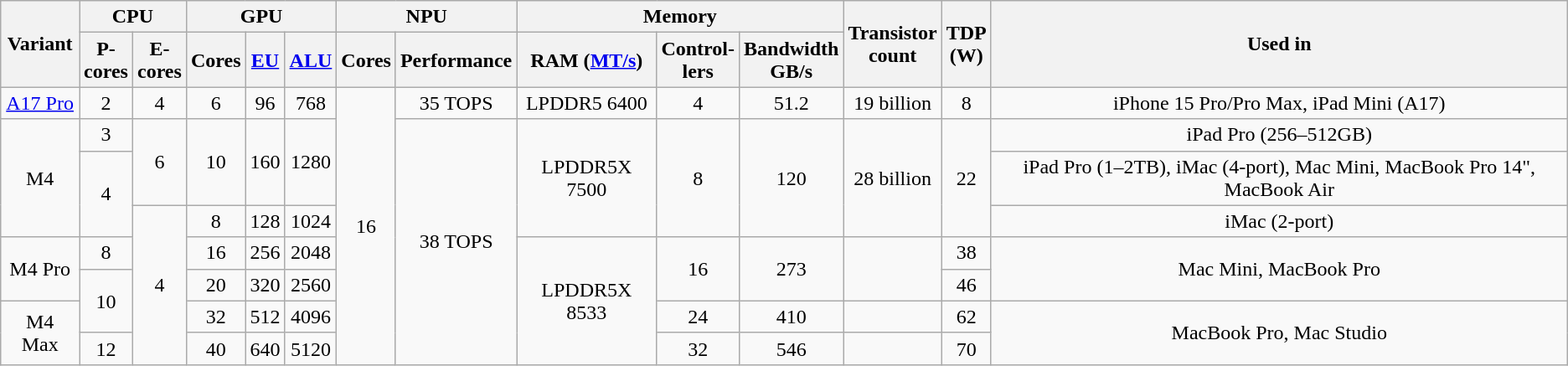<table class="wikitable" style="text-align: center;">
<tr>
<th rowspan="2">Variant</th>
<th colspan="2">CPU</th>
<th colspan="3">GPU</th>
<th colspan="2">NPU</th>
<th colspan="3">Memory</th>
<th rowspan="2">Transistor<br>count</th>
<th rowspan="2">TDP<br>(W)</th>
<th rowspan="2">Used in</th>
</tr>
<tr>
<th>P-<br>cores</th>
<th>E-<br>cores</th>
<th>Cores</th>
<th><a href='#'>EU</a></th>
<th><a href='#'>ALU</a></th>
<th>Cores</th>
<th>Performance</th>
<th>RAM (<a href='#'>MT/s</a>)</th>
<th>Control-<br>lers</th>
<th>Bandwidth<br>GB/s</th>
</tr>
<tr>
<td><a href='#'>A17 Pro</a></td>
<td>2</td>
<td>4</td>
<td>6</td>
<td>96</td>
<td>768</td>
<td rowspan="8">16</td>
<td>35 TOPS</td>
<td>LPDDR5 6400</td>
<td>4</td>
<td>51.2</td>
<td>19 billion</td>
<td>8</td>
<td>iPhone 15 Pro/Pro Max, iPad Mini (A17)</td>
</tr>
<tr>
<td rowspan="3">M4</td>
<td>3</td>
<td rowspan="2">6</td>
<td rowspan="2">10</td>
<td rowspan="2">160</td>
<td rowspan="2">1280</td>
<td rowspan="7">38 TOPS</td>
<td rowspan="3">LPDDR5X 7500</td>
<td rowspan="3">8</td>
<td rowspan="3">120</td>
<td rowspan="3">28 billion</td>
<td rowspan="3">22</td>
<td>iPad Pro (256–512GB)</td>
</tr>
<tr>
<td rowspan="2">4</td>
<td>iPad Pro (1–2TB), iMac (4-port), Mac Mini, MacBook Pro 14", MacBook Air</td>
</tr>
<tr>
<td rowspan="5">4</td>
<td>8</td>
<td>128</td>
<td>1024</td>
<td>iMac (2-port)</td>
</tr>
<tr>
<td rowspan="2">M4 Pro</td>
<td>8</td>
<td>16</td>
<td>256</td>
<td>2048</td>
<td rowspan="4">LPDDR5X 8533</td>
<td rowspan="2">16</td>
<td rowspan="2">273</td>
<td rowspan="2"></td>
<td>38</td>
<td rowspan="2">Mac Mini, MacBook Pro</td>
</tr>
<tr>
<td rowspan="2">10</td>
<td>20</td>
<td>320</td>
<td>2560</td>
<td>46</td>
</tr>
<tr>
<td rowspan="2">M4 Max</td>
<td>32</td>
<td>512</td>
<td>4096</td>
<td>24</td>
<td>410</td>
<td></td>
<td>62</td>
<td rowspan="2">MacBook Pro, Mac Studio</td>
</tr>
<tr>
<td>12</td>
<td>40</td>
<td>640</td>
<td>5120</td>
<td>32</td>
<td>546</td>
<td></td>
<td>70</td>
</tr>
</table>
